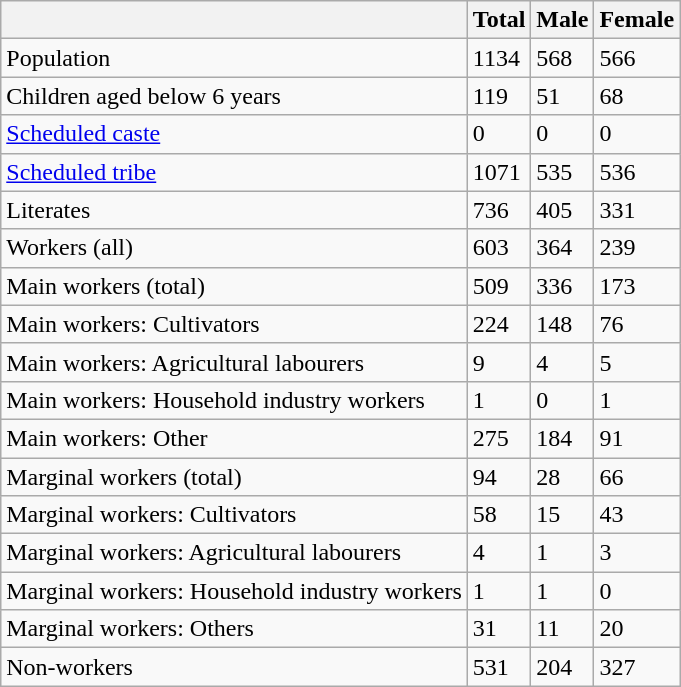<table class="wikitable sortable">
<tr>
<th></th>
<th>Total</th>
<th>Male</th>
<th>Female</th>
</tr>
<tr>
<td>Population</td>
<td>1134</td>
<td>568</td>
<td>566</td>
</tr>
<tr>
<td>Children aged below 6 years</td>
<td>119</td>
<td>51</td>
<td>68</td>
</tr>
<tr>
<td><a href='#'>Scheduled caste</a></td>
<td>0</td>
<td>0</td>
<td>0</td>
</tr>
<tr>
<td><a href='#'>Scheduled tribe</a></td>
<td>1071</td>
<td>535</td>
<td>536</td>
</tr>
<tr>
<td>Literates</td>
<td>736</td>
<td>405</td>
<td>331</td>
</tr>
<tr>
<td>Workers (all)</td>
<td>603</td>
<td>364</td>
<td>239</td>
</tr>
<tr>
<td>Main workers (total)</td>
<td>509</td>
<td>336</td>
<td>173</td>
</tr>
<tr>
<td>Main workers: Cultivators</td>
<td>224</td>
<td>148</td>
<td>76</td>
</tr>
<tr>
<td>Main workers: Agricultural labourers</td>
<td>9</td>
<td>4</td>
<td>5</td>
</tr>
<tr>
<td>Main workers: Household industry workers</td>
<td>1</td>
<td>0</td>
<td>1</td>
</tr>
<tr>
<td>Main workers: Other</td>
<td>275</td>
<td>184</td>
<td>91</td>
</tr>
<tr>
<td>Marginal workers (total)</td>
<td>94</td>
<td>28</td>
<td>66</td>
</tr>
<tr>
<td>Marginal workers: Cultivators</td>
<td>58</td>
<td>15</td>
<td>43</td>
</tr>
<tr>
<td>Marginal workers: Agricultural labourers</td>
<td>4</td>
<td>1</td>
<td>3</td>
</tr>
<tr>
<td>Marginal workers: Household industry workers</td>
<td>1</td>
<td>1</td>
<td>0</td>
</tr>
<tr>
<td>Marginal workers: Others</td>
<td>31</td>
<td>11</td>
<td>20</td>
</tr>
<tr>
<td>Non-workers</td>
<td>531</td>
<td>204</td>
<td>327</td>
</tr>
</table>
